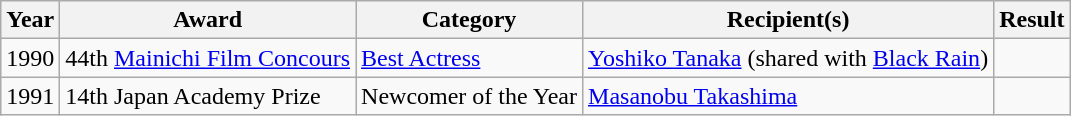<table class="wikitable">
<tr>
<th scope="col">Year</th>
<th scope="col">Award</th>
<th scope="col">Category</th>
<th scope="col">Recipient(s)</th>
<th scope="col">Result</th>
</tr>
<tr>
<td>1990</td>
<td>44th <a href='#'>Mainichi Film Concours</a></td>
<td><a href='#'>Best Actress</a></td>
<td><a href='#'>Yoshiko Tanaka</a> (shared with <a href='#'>Black Rain</a>)</td>
<td></td>
</tr>
<tr>
<td>1991</td>
<td>14th Japan Academy Prize</td>
<td>Newcomer of the Year</td>
<td><a href='#'>Masanobu Takashima</a></td>
<td></td>
</tr>
</table>
